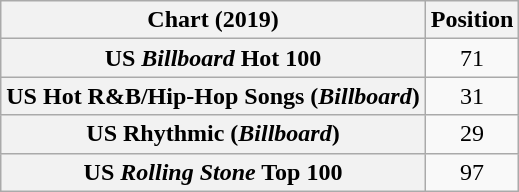<table class="wikitable sortable plainrowheaders" style="text-align:center">
<tr>
<th scope="col">Chart (2019)</th>
<th scope="col">Position</th>
</tr>
<tr>
<th scope="row">US <em>Billboard</em> Hot 100</th>
<td>71</td>
</tr>
<tr>
<th scope="row">US Hot R&B/Hip-Hop Songs (<em>Billboard</em>)</th>
<td>31</td>
</tr>
<tr>
<th scope="row">US Rhythmic (<em>Billboard</em>)</th>
<td>29</td>
</tr>
<tr>
<th scope="row">US <em>Rolling Stone</em> Top 100</th>
<td>97</td>
</tr>
</table>
